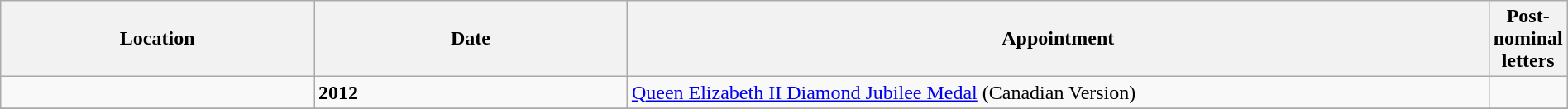<table class="wikitable" style="width:100%;">
<tr>
<th style="width:20%;">Location</th>
<th style="width:20%;">Date</th>
<th style="width:55%;">Appointment</th>
<th style="width:5%;">Post-nominal letters</th>
</tr>
<tr>
<td></td>
<td><strong>2012</strong></td>
<td><a href='#'>Queen Elizabeth II Diamond Jubilee Medal</a> (Canadian Version)</td>
<td></td>
</tr>
<tr>
</tr>
</table>
